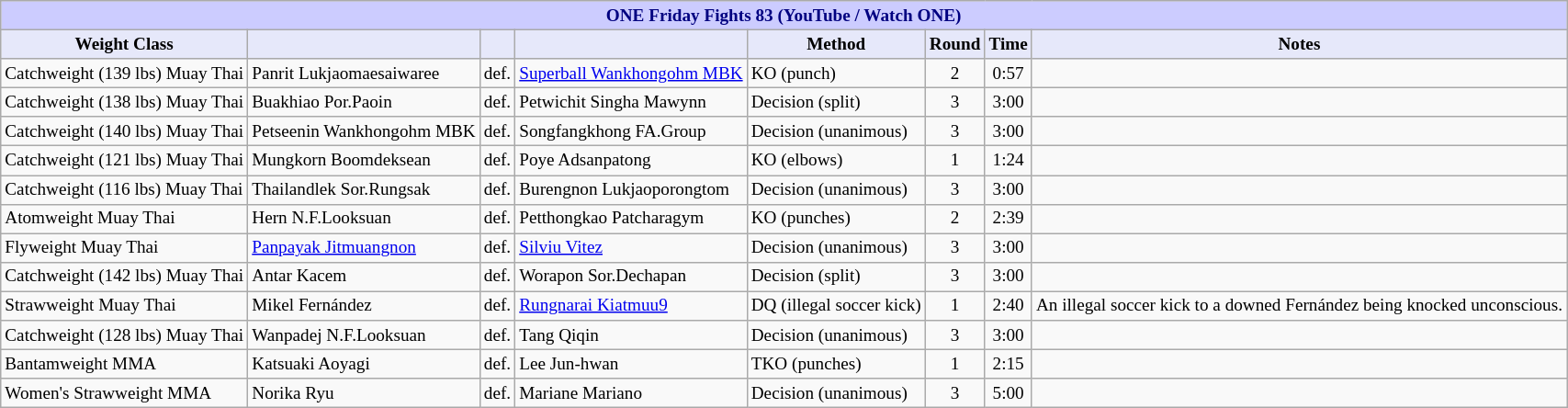<table class="wikitable" style="font-size: 80%;">
<tr>
<th colspan="8" style="background-color: #ccf; color: #000080; text-align: center;"><strong>ONE Friday Fights 83 (YouTube / Watch ONE)</strong></th>
</tr>
<tr>
<th colspan="1" style="background-color: #E6E8FA; color: #000000; text-align: center;">Weight Class</th>
<th colspan="1" style="background-color: #E6E8FA; color: #000000; text-align: center;"></th>
<th colspan="1" style="background-color: #E6E8FA; color: #000000; text-align: center;"></th>
<th colspan="1" style="background-color: #E6E8FA; color: #000000; text-align: center;"></th>
<th colspan="1" style="background-color: #E6E8FA; color: #000000; text-align: center;">Method</th>
<th colspan="1" style="background-color: #E6E8FA; color: #000000; text-align: center;">Round</th>
<th colspan="1" style="background-color: #E6E8FA; color: #000000; text-align: center;">Time</th>
<th colspan="1" style="background-color: #E6E8FA; color: #000000; text-align: center;">Notes</th>
</tr>
<tr>
<td>Catchweight (139 lbs) Muay Thai</td>
<td> Panrit Lukjaomaesaiwaree</td>
<td>def.</td>
<td> <a href='#'>Superball Wankhongohm MBK</a></td>
<td>KO (punch)</td>
<td align=center>2</td>
<td align=center>0:57</td>
<td></td>
</tr>
<tr>
<td>Catchweight (138 lbs) Muay Thai</td>
<td> Buakhiao Por.Paoin</td>
<td>def.</td>
<td> Petwichit Singha Mawynn</td>
<td>Decision (split)</td>
<td align=center>3</td>
<td align=center>3:00</td>
<td></td>
</tr>
<tr>
<td>Catchweight (140 lbs) Muay Thai</td>
<td> Petseenin Wankhongohm MBK</td>
<td>def.</td>
<td> Songfangkhong FA.Group</td>
<td>Decision (unanimous)</td>
<td align=center>3</td>
<td align=center>3:00</td>
<td></td>
</tr>
<tr>
<td>Catchweight (121 lbs) Muay Thai</td>
<td> Mungkorn Boomdeksean</td>
<td>def.</td>
<td> Poye Adsanpatong</td>
<td>KO (elbows)</td>
<td align=center>1</td>
<td align=center>1:24</td>
<td></td>
</tr>
<tr>
<td>Catchweight (116 lbs) Muay Thai</td>
<td> Thailandlek Sor.Rungsak</td>
<td>def.</td>
<td> Burengnon Lukjaoporongtom</td>
<td>Decision (unanimous)</td>
<td align=center>3</td>
<td align=center>3:00</td>
<td></td>
</tr>
<tr>
<td>Atomweight Muay Thai</td>
<td> Hern N.F.Looksuan</td>
<td>def.</td>
<td> Petthongkao Patcharagym</td>
<td>KO (punches)</td>
<td align=center>2</td>
<td align=center>2:39</td>
<td></td>
</tr>
<tr>
<td>Flyweight Muay Thai</td>
<td> <a href='#'>Panpayak Jitmuangnon</a></td>
<td>def.</td>
<td> <a href='#'>Silviu Vitez</a></td>
<td>Decision (unanimous)</td>
<td align=center>3</td>
<td align=center>3:00</td>
<td></td>
</tr>
<tr>
<td>Catchweight (142 lbs) Muay Thai</td>
<td> Antar Kacem</td>
<td>def.</td>
<td> Worapon Sor.Dechapan</td>
<td>Decision (split)</td>
<td align=center>3</td>
<td align=center>3:00</td>
<td></td>
</tr>
<tr>
<td>Strawweight Muay Thai</td>
<td> Mikel Fernández</td>
<td>def.</td>
<td> <a href='#'>Rungnarai Kiatmuu9</a></td>
<td>DQ (illegal soccer kick)</td>
<td align=center>1</td>
<td align=center>2:40</td>
<td>An illegal soccer kick to a downed Fernández being knocked unconscious.</td>
</tr>
<tr>
<td>Catchweight (128 lbs) Muay Thai</td>
<td> Wanpadej N.F.Looksuan</td>
<td>def.</td>
<td> Tang Qiqin</td>
<td>Decision (unanimous)</td>
<td align=center>3</td>
<td align=center>3:00</td>
<td></td>
</tr>
<tr>
<td>Bantamweight MMA</td>
<td> Katsuaki Aoyagi</td>
<td>def.</td>
<td> Lee Jun-hwan</td>
<td>TKO (punches)</td>
<td align=center>1</td>
<td align=center>2:15</td>
<td></td>
</tr>
<tr>
<td>Women's Strawweight MMA</td>
<td> Norika Ryu</td>
<td>def.</td>
<td> Mariane Mariano</td>
<td>Decision (unanimous)</td>
<td align=center>3</td>
<td align=center>5:00</td>
<td></td>
</tr>
</table>
